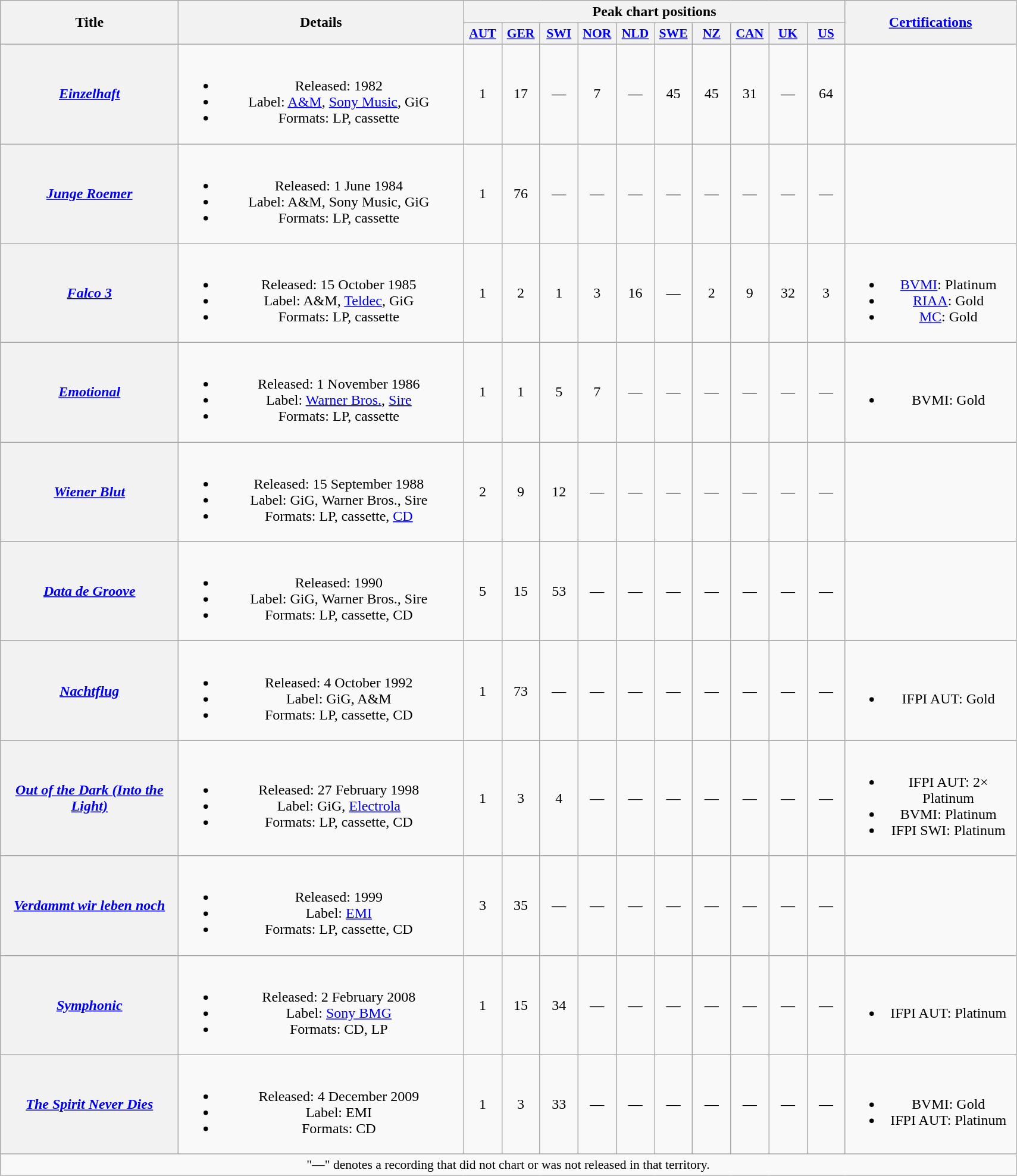<table class="wikitable plainrowheaders" style="text-align:center;">
<tr>
<th scope="col" rowspan="2" style="width:12em;">Title</th>
<th scope="col" rowspan="2" style="width:19.5em;">Details</th>
<th scope="col" colspan="10">Peak chart positions</th>
<th scope="col" rowspan="2" style="width:11.5em;"><a href='#'>Certifications</a></th>
</tr>
<tr>
<th scope="col" style="width:2.5em;font-size:90%"><a href='#'>AUT</a><br></th>
<th scope="col" style="width:2.5em;font-size:90%"><a href='#'>GER</a><br></th>
<th scope="col" style="width:2.5em;font-size:90%"><a href='#'>SWI</a><br></th>
<th scope="col" style="width:2.5em;font-size:90%"><a href='#'>NOR</a><br></th>
<th scope="col" style="width:2.5em;font-size:90%"><a href='#'>NLD</a><br></th>
<th scope="col" style="width:2.5em;font-size:90%"><a href='#'>SWE</a><br></th>
<th scope="col" style="width:2.5em;font-size:90%"><a href='#'>NZ</a><br></th>
<th scope="col" style="width:2.5em;font-size:90%"><a href='#'>CAN</a><br></th>
<th scope="col" style="width:2.5em;font-size:90%"><a href='#'>UK</a><br></th>
<th scope="col" style="width:2.5em;font-size:90%"><a href='#'>US</a><br></th>
</tr>
<tr>
<th scope="row"><em><a href='#'>Einzelhaft</a></em></th>
<td><br><ul><li>Released: 1982</li><li>Label: <a href='#'>A&M</a>, <a href='#'>Sony Music</a>, GiG</li><li>Formats: LP, cassette</li></ul></td>
<td>1</td>
<td>17</td>
<td>—</td>
<td>7</td>
<td>—</td>
<td>45</td>
<td>45</td>
<td>31</td>
<td>—</td>
<td>64</td>
<td></td>
</tr>
<tr>
<th scope="row"><em><a href='#'>Junge Roemer</a></em></th>
<td><br><ul><li>Released: 1 June 1984</li><li>Label: A&M, Sony Music, GiG</li><li>Formats: LP, cassette</li></ul></td>
<td>1</td>
<td>76</td>
<td>—</td>
<td>—</td>
<td>—</td>
<td>—</td>
<td>—</td>
<td>—</td>
<td>—</td>
<td>—</td>
<td></td>
</tr>
<tr>
<th scope="row"><em><a href='#'>Falco 3</a></em></th>
<td><br><ul><li>Released: 15 October 1985</li><li>Label: A&M, <a href='#'>Teldec</a>, GiG</li><li>Formats: LP, cassette</li></ul></td>
<td>1</td>
<td>2</td>
<td>1</td>
<td>3</td>
<td>16</td>
<td>—</td>
<td>2</td>
<td>9</td>
<td>32</td>
<td>3</td>
<td><br><ul><li><a href='#'>BVMI</a>: Platinum</li><li><a href='#'>RIAA</a>: Gold</li><li><a href='#'>MC</a>: Gold</li></ul></td>
</tr>
<tr>
<th scope="row"><em><a href='#'>Emotional</a></em></th>
<td><br><ul><li>Released: 1 November 1986</li><li>Label: <a href='#'>Warner Bros.</a>, <a href='#'>Sire</a></li><li>Formats: LP, cassette</li></ul></td>
<td>1</td>
<td>1</td>
<td>5</td>
<td>7</td>
<td>—</td>
<td>—</td>
<td>—</td>
<td>—</td>
<td>—</td>
<td>—</td>
<td><br><ul><li>BVMI: Gold</li></ul></td>
</tr>
<tr>
<th scope="row"><em><a href='#'>Wiener Blut</a></em></th>
<td><br><ul><li>Released: 15 September 1988</li><li>Label: GiG, Warner Bros., Sire</li><li>Formats: LP, cassette, <a href='#'>CD</a></li></ul></td>
<td>2</td>
<td>9</td>
<td>12</td>
<td>—</td>
<td>—</td>
<td>—</td>
<td>—</td>
<td>—</td>
<td>—</td>
<td>—</td>
<td></td>
</tr>
<tr>
<th scope="row"><em><a href='#'>Data de Groove</a></em></th>
<td><br><ul><li>Released: 1990</li><li>Label: GiG, Warner Bros., Sire</li><li>Formats: LP, cassette, CD</li></ul></td>
<td>5</td>
<td>15</td>
<td>53</td>
<td>—</td>
<td>—</td>
<td>—</td>
<td>—</td>
<td>—</td>
<td>—</td>
<td>—</td>
<td></td>
</tr>
<tr>
<th scope="row"><em><a href='#'>Nachtflug</a></em></th>
<td><br><ul><li>Released: 4 October 1992</li><li>Label: GiG, A&M</li><li>Formats: LP, cassette, CD</li></ul></td>
<td>1</td>
<td>73</td>
<td>—</td>
<td>—</td>
<td>—</td>
<td>—</td>
<td>—</td>
<td>—</td>
<td>—</td>
<td>—</td>
<td><br><ul><li>IFPI AUT: Gold</li></ul></td>
</tr>
<tr>
<th scope="row"><em><a href='#'>Out of the Dark (Into the Light)</a></em></th>
<td><br><ul><li>Released: 27 February 1998</li><li>Label: GiG, <a href='#'>Electrola</a></li><li>Formats: LP, cassette, CD</li></ul></td>
<td>1</td>
<td>3</td>
<td>4</td>
<td>—</td>
<td>—</td>
<td>—</td>
<td>—</td>
<td>—</td>
<td>—</td>
<td>—</td>
<td><br><ul><li>IFPI AUT: 2× Platinum</li><li>BVMI: Platinum</li><li>IFPI SWI: Platinum</li></ul></td>
</tr>
<tr>
<th scope="row"><em><a href='#'>Verdammt wir leben noch</a></em></th>
<td><br><ul><li>Released: 1999</li><li>Label: <a href='#'>EMI</a></li><li>Formats: LP, cassette, CD</li></ul></td>
<td>3</td>
<td>35</td>
<td>—</td>
<td>—</td>
<td>—</td>
<td>—</td>
<td>—</td>
<td>—</td>
<td>—</td>
<td>—</td>
<td></td>
</tr>
<tr>
<th scope="row"><em><a href='#'>Symphonic</a></em></th>
<td><br><ul><li>Released: 2 February 2008</li><li>Label: <a href='#'>Sony BMG</a></li><li>Formats: CD, LP</li></ul></td>
<td>1</td>
<td>15</td>
<td>34</td>
<td>—</td>
<td>—</td>
<td>—</td>
<td>—</td>
<td>—</td>
<td>—</td>
<td>—</td>
<td><br><ul><li>IFPI AUT: Platinum</li></ul></td>
</tr>
<tr>
<th scope="row"><em><a href='#'>The Spirit Never Dies</a></em></th>
<td><br><ul><li>Released: 4 December 2009</li><li>Label: EMI</li><li>Formats: CD</li></ul></td>
<td>1</td>
<td>3</td>
<td>33</td>
<td>—</td>
<td>—</td>
<td>—</td>
<td>—</td>
<td>—</td>
<td>—</td>
<td>—</td>
<td><br><ul><li>BVMI: Gold</li><li>IFPI AUT: Platinum</li></ul></td>
</tr>
<tr>
<td colspan="13" style="font-size:90%">"—" denotes a recording that did not chart or was not released in that territory.</td>
</tr>
</table>
